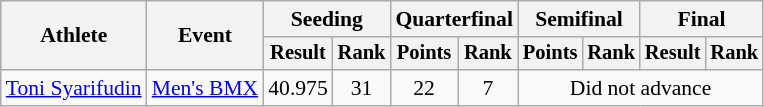<table class="wikitable" style="font-size:90%;">
<tr>
<th rowspan=2>Athlete</th>
<th rowspan=2>Event</th>
<th colspan=2>Seeding</th>
<th colspan=2>Quarterfinal</th>
<th colspan=2>Semifinal</th>
<th colspan=2>Final</th>
</tr>
<tr style="font-size:95%">
<th>Result</th>
<th>Rank</th>
<th>Points</th>
<th>Rank</th>
<th>Points</th>
<th>Rank</th>
<th>Result</th>
<th>Rank</th>
</tr>
<tr align=center>
<td align=left><a href='#'>Toni Syarifudin</a></td>
<td align=left><a href='#'>Men's BMX</a></td>
<td>40.975</td>
<td>31</td>
<td>22</td>
<td>7</td>
<td colspan=4>Did not advance</td>
</tr>
</table>
